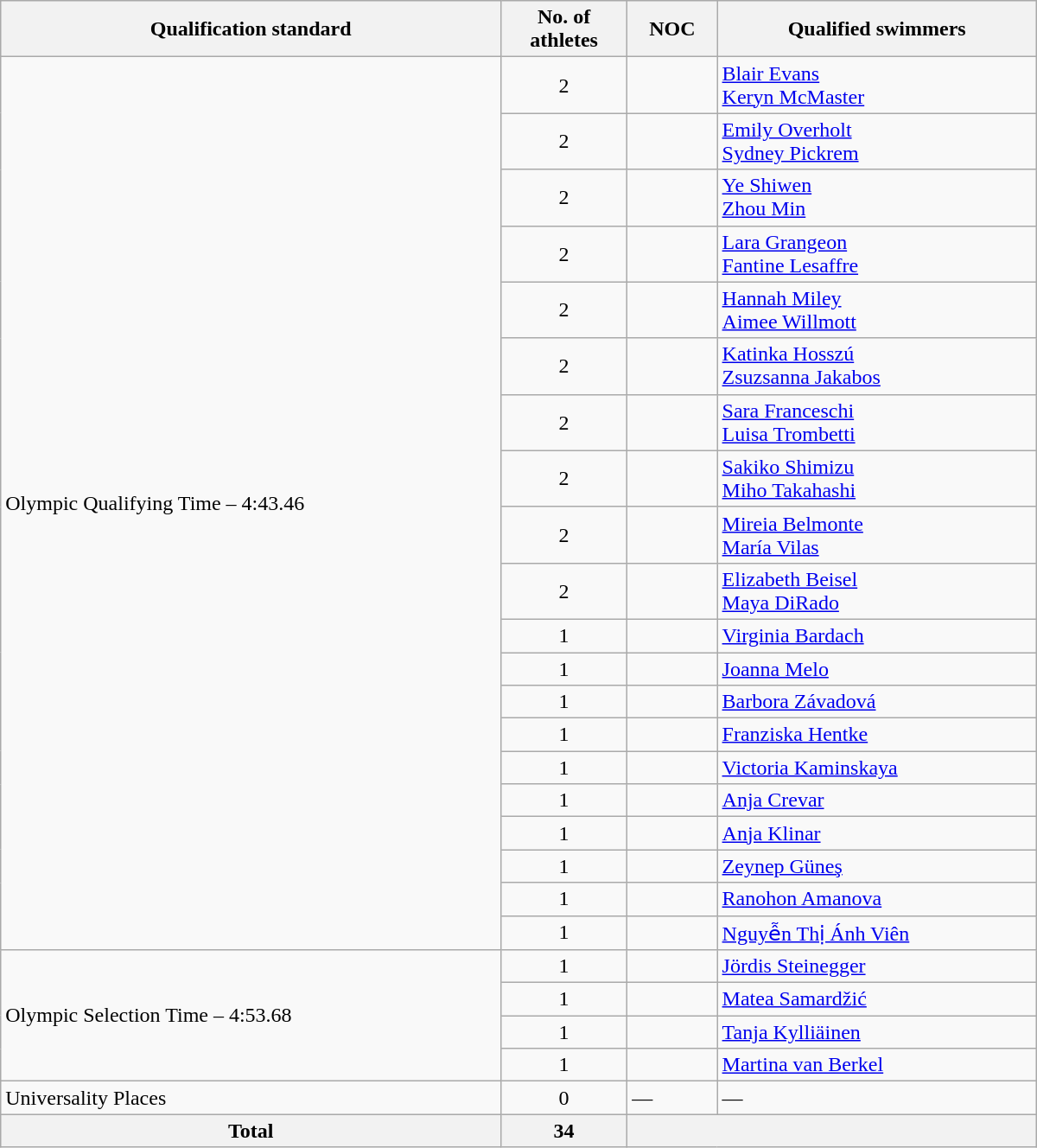<table class=wikitable style="text-align:left" width=800>
<tr>
<th>Qualification standard</th>
<th width=90>No. of athletes</th>
<th>NOC</th>
<th>Qualified swimmers</th>
</tr>
<tr>
<td rowspan=20>Olympic Qualifying Time – 4:43.46</td>
<td align=center>2</td>
<td></td>
<td><a href='#'>Blair Evans</a><br><a href='#'>Keryn McMaster</a></td>
</tr>
<tr>
<td align=center>2</td>
<td></td>
<td><a href='#'>Emily Overholt</a><br><a href='#'>Sydney Pickrem</a></td>
</tr>
<tr>
<td align=center>2</td>
<td></td>
<td><a href='#'>Ye Shiwen</a><br><a href='#'>Zhou Min</a></td>
</tr>
<tr>
<td align=center>2</td>
<td></td>
<td><a href='#'>Lara Grangeon</a><br><a href='#'>Fantine Lesaffre</a></td>
</tr>
<tr>
<td align=center>2</td>
<td></td>
<td><a href='#'>Hannah Miley</a><br><a href='#'>Aimee Willmott</a></td>
</tr>
<tr>
<td align=center>2</td>
<td></td>
<td><a href='#'>Katinka Hosszú</a><br><a href='#'>Zsuzsanna Jakabos</a></td>
</tr>
<tr>
<td align=center>2</td>
<td></td>
<td><a href='#'>Sara Franceschi</a><br><a href='#'>Luisa Trombetti</a></td>
</tr>
<tr>
<td align=center>2</td>
<td></td>
<td><a href='#'>Sakiko Shimizu</a><br><a href='#'>Miho Takahashi</a></td>
</tr>
<tr>
<td align=center>2</td>
<td></td>
<td><a href='#'>Mireia Belmonte</a><br><a href='#'>María Vilas</a></td>
</tr>
<tr>
<td align=center>2</td>
<td></td>
<td><a href='#'>Elizabeth Beisel</a><br><a href='#'>Maya DiRado</a></td>
</tr>
<tr>
<td align=center>1</td>
<td></td>
<td><a href='#'>Virginia Bardach</a></td>
</tr>
<tr>
<td align=center>1</td>
<td></td>
<td><a href='#'>Joanna Melo</a></td>
</tr>
<tr>
<td align=center>1</td>
<td></td>
<td><a href='#'>Barbora Závadová</a></td>
</tr>
<tr>
<td align=center>1</td>
<td></td>
<td><a href='#'>Franziska Hentke</a></td>
</tr>
<tr>
<td align=center>1</td>
<td></td>
<td><a href='#'>Victoria Kaminskaya</a></td>
</tr>
<tr>
<td align=center>1</td>
<td></td>
<td><a href='#'>Anja Crevar</a></td>
</tr>
<tr>
<td align=center>1</td>
<td></td>
<td><a href='#'>Anja Klinar</a></td>
</tr>
<tr>
<td align=center>1</td>
<td></td>
<td><a href='#'>Zeynep Güneş</a></td>
</tr>
<tr>
<td align=center>1</td>
<td></td>
<td><a href='#'>Ranohon Amanova</a></td>
</tr>
<tr>
<td align=center>1</td>
<td></td>
<td><a href='#'>Nguyễn Thị Ánh Viên</a></td>
</tr>
<tr>
<td rowspan=4>Olympic Selection Time – 4:53.68</td>
<td align=center>1</td>
<td></td>
<td><a href='#'>Jördis Steinegger</a></td>
</tr>
<tr>
<td align=center>1</td>
<td></td>
<td><a href='#'>Matea Samardžić</a></td>
</tr>
<tr>
<td align=center>1</td>
<td></td>
<td><a href='#'>Tanja Kylliäinen</a></td>
</tr>
<tr>
<td align=center>1</td>
<td></td>
<td><a href='#'>Martina van Berkel</a></td>
</tr>
<tr>
<td>Universality Places</td>
<td align=center>0</td>
<td>—</td>
<td>—</td>
</tr>
<tr>
<th><strong>Total</strong></th>
<th>34</th>
<th colspan=2></th>
</tr>
</table>
